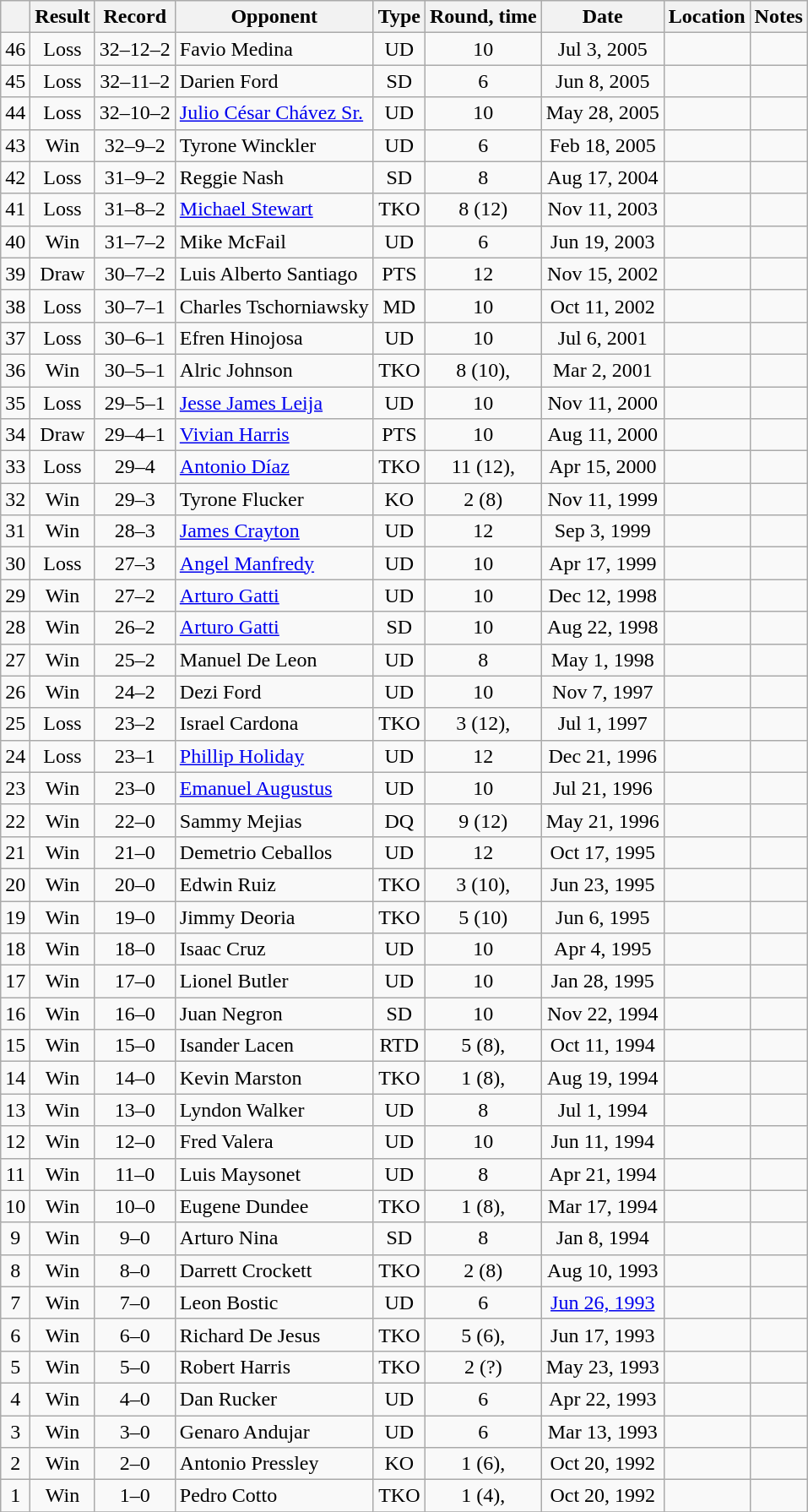<table class="wikitable" style="text-align:center">
<tr>
<th></th>
<th>Result</th>
<th>Record</th>
<th>Opponent</th>
<th>Type</th>
<th>Round, time</th>
<th>Date</th>
<th>Location</th>
<th>Notes</th>
</tr>
<tr>
<td>46</td>
<td>Loss</td>
<td>32–12–2</td>
<td align=left>Favio Medina</td>
<td>UD</td>
<td>10</td>
<td>Jul 3, 2005</td>
<td style="text-align:left;"></td>
<td></td>
</tr>
<tr>
<td>45</td>
<td>Loss</td>
<td>32–11–2</td>
<td align=left>Darien Ford</td>
<td>SD</td>
<td>6</td>
<td>Jun 8, 2005</td>
<td style="text-align:left;"></td>
<td></td>
</tr>
<tr>
<td>44</td>
<td>Loss</td>
<td>32–10–2</td>
<td align=left><a href='#'>Julio César Chávez Sr.</a></td>
<td>UD</td>
<td>10</td>
<td>May 28, 2005</td>
<td style="text-align:left;"></td>
<td></td>
</tr>
<tr>
<td>43</td>
<td>Win</td>
<td>32–9–2</td>
<td align=left>Tyrone Winckler</td>
<td>UD</td>
<td>6</td>
<td>Feb 18, 2005</td>
<td style="text-align:left;"></td>
<td></td>
</tr>
<tr>
<td>42</td>
<td>Loss</td>
<td>31–9–2</td>
<td align=left>Reggie Nash</td>
<td>SD</td>
<td>8</td>
<td>Aug 17, 2004</td>
<td style="text-align:left;"></td>
<td></td>
</tr>
<tr>
<td>41</td>
<td>Loss</td>
<td>31–8–2</td>
<td align=left><a href='#'>Michael Stewart</a></td>
<td>TKO</td>
<td>8 (12)</td>
<td>Nov 11, 2003</td>
<td style="text-align:left;"></td>
<td style="text-align:left;"></td>
</tr>
<tr>
<td>40</td>
<td>Win</td>
<td>31–7–2</td>
<td align=left>Mike McFail</td>
<td>UD</td>
<td>6</td>
<td>Jun 19, 2003</td>
<td style="text-align:left;"></td>
<td></td>
</tr>
<tr>
<td>39</td>
<td>Draw</td>
<td>30–7–2</td>
<td align=left>Luis Alberto Santiago</td>
<td>PTS</td>
<td>12</td>
<td>Nov 15, 2002</td>
<td style="text-align:left;"></td>
<td></td>
</tr>
<tr>
<td>38</td>
<td>Loss</td>
<td>30–7–1</td>
<td align=left>Charles Tschorniawsky</td>
<td>MD</td>
<td>10</td>
<td>Oct 11, 2002</td>
<td style="text-align:left;"></td>
<td></td>
</tr>
<tr>
<td>37</td>
<td>Loss</td>
<td>30–6–1</td>
<td align=left>Efren Hinojosa</td>
<td>UD</td>
<td>10</td>
<td>Jul 6, 2001</td>
<td style="text-align:left;"></td>
<td></td>
</tr>
<tr>
<td>36</td>
<td>Win</td>
<td>30–5–1</td>
<td align=left>Alric Johnson</td>
<td>TKO</td>
<td>8 (10), </td>
<td>Mar 2, 2001</td>
<td style="text-align:left;"></td>
<td></td>
</tr>
<tr>
<td>35</td>
<td>Loss</td>
<td>29–5–1</td>
<td align=left><a href='#'>Jesse James Leija</a></td>
<td>UD</td>
<td>10</td>
<td>Nov 11, 2000</td>
<td style="text-align:left;"></td>
<td></td>
</tr>
<tr>
<td>34</td>
<td>Draw</td>
<td>29–4–1</td>
<td align=left><a href='#'>Vivian Harris</a></td>
<td>PTS</td>
<td>10</td>
<td>Aug 11, 2000</td>
<td style="text-align:left;"></td>
<td></td>
</tr>
<tr>
<td>33</td>
<td>Loss</td>
<td>29–4</td>
<td align=left><a href='#'>Antonio Díaz</a></td>
<td>TKO</td>
<td>11 (12), </td>
<td>Apr 15, 2000</td>
<td style="text-align:left;"></td>
<td style="text-align:left;"></td>
</tr>
<tr>
<td>32</td>
<td>Win</td>
<td>29–3</td>
<td align=left>Tyrone Flucker</td>
<td>KO</td>
<td>2 (8)</td>
<td>Nov 11, 1999</td>
<td style="text-align:left;"></td>
<td></td>
</tr>
<tr>
<td>31</td>
<td>Win</td>
<td>28–3</td>
<td align=left><a href='#'>James Crayton</a></td>
<td>UD</td>
<td>12</td>
<td>Sep 3, 1999</td>
<td style="text-align:left;"></td>
<td style="text-align:left;"></td>
</tr>
<tr>
<td>30</td>
<td>Loss</td>
<td>27–3</td>
<td align=left><a href='#'>Angel Manfredy</a></td>
<td>UD</td>
<td>10</td>
<td>Apr 17, 1999</td>
<td style="text-align:left;"></td>
<td></td>
</tr>
<tr>
<td>29</td>
<td>Win</td>
<td>27–2</td>
<td align=left><a href='#'>Arturo Gatti</a></td>
<td>UD</td>
<td>10</td>
<td>Dec 12, 1998</td>
<td style="text-align:left;"></td>
<td></td>
</tr>
<tr>
<td>28</td>
<td>Win</td>
<td>26–2</td>
<td align=left><a href='#'>Arturo Gatti</a></td>
<td>SD</td>
<td>10</td>
<td>Aug 22, 1998</td>
<td style="text-align:left;"></td>
<td></td>
</tr>
<tr>
<td>27</td>
<td>Win</td>
<td>25–2</td>
<td align=left>Manuel De Leon</td>
<td>UD</td>
<td>8</td>
<td>May 1, 1998</td>
<td style="text-align:left;"></td>
<td></td>
</tr>
<tr>
<td>26</td>
<td>Win</td>
<td>24–2</td>
<td align=left>Dezi Ford</td>
<td>UD</td>
<td>10</td>
<td>Nov 7, 1997</td>
<td style="text-align:left;"></td>
<td></td>
</tr>
<tr>
<td>25</td>
<td>Loss</td>
<td>23–2</td>
<td align=left>Israel Cardona</td>
<td>TKO</td>
<td>3 (12), </td>
<td>Jul 1, 1997</td>
<td style="text-align:left;"></td>
<td style="text-align:left;"></td>
</tr>
<tr>
<td>24</td>
<td>Loss</td>
<td>23–1</td>
<td align=left><a href='#'>Phillip Holiday</a></td>
<td>UD</td>
<td>12</td>
<td>Dec 21, 1996</td>
<td style="text-align:left;"></td>
<td style="text-align:left;"></td>
</tr>
<tr>
<td>23</td>
<td>Win</td>
<td>23–0</td>
<td align=left><a href='#'>Emanuel Augustus</a></td>
<td>UD</td>
<td>10</td>
<td>Jul 21, 1996</td>
<td style="text-align:left;"></td>
<td></td>
</tr>
<tr>
<td>22</td>
<td>Win</td>
<td>22–0</td>
<td align=left>Sammy Mejias</td>
<td>DQ</td>
<td>9 (12)</td>
<td>May 21, 1996</td>
<td style="text-align:left;"></td>
<td style="text-align:left;"></td>
</tr>
<tr>
<td>21</td>
<td>Win</td>
<td>21–0</td>
<td align=left>Demetrio Ceballos</td>
<td>UD</td>
<td>12</td>
<td>Oct 17, 1995</td>
<td style="text-align:left;"></td>
<td style="text-align:left;"></td>
</tr>
<tr>
<td>20</td>
<td>Win</td>
<td>20–0</td>
<td align=left>Edwin Ruiz</td>
<td>TKO</td>
<td>3 (10), </td>
<td>Jun 23, 1995</td>
<td style="text-align:left;"></td>
<td></td>
</tr>
<tr>
<td>19</td>
<td>Win</td>
<td>19–0</td>
<td align=left>Jimmy Deoria</td>
<td>TKO</td>
<td>5 (10)</td>
<td>Jun 6, 1995</td>
<td style="text-align:left;"></td>
<td></td>
</tr>
<tr>
<td>18</td>
<td>Win</td>
<td>18–0</td>
<td align=left>Isaac Cruz</td>
<td>UD</td>
<td>10</td>
<td>Apr 4, 1995</td>
<td style="text-align:left;"></td>
<td></td>
</tr>
<tr>
<td>17</td>
<td>Win</td>
<td>17–0</td>
<td align=left>Lionel Butler</td>
<td>UD</td>
<td>10</td>
<td>Jan 28, 1995</td>
<td style="text-align:left;"></td>
<td></td>
</tr>
<tr>
<td>16</td>
<td>Win</td>
<td>16–0</td>
<td align=left>Juan Negron</td>
<td>SD</td>
<td>10</td>
<td>Nov 22, 1994</td>
<td style="text-align:left;"></td>
<td></td>
</tr>
<tr>
<td>15</td>
<td>Win</td>
<td>15–0</td>
<td align=left>Isander Lacen</td>
<td>RTD</td>
<td>5 (8), </td>
<td>Oct 11, 1994</td>
<td style="text-align:left;"></td>
<td></td>
</tr>
<tr>
<td>14</td>
<td>Win</td>
<td>14–0</td>
<td align=left>Kevin Marston</td>
<td>TKO</td>
<td>1 (8), </td>
<td>Aug 19, 1994</td>
<td style="text-align:left;"></td>
<td></td>
</tr>
<tr>
<td>13</td>
<td>Win</td>
<td>13–0</td>
<td align=left>Lyndon Walker</td>
<td>UD</td>
<td>8</td>
<td>Jul 1, 1994</td>
<td style="text-align:left;"></td>
<td></td>
</tr>
<tr>
<td>12</td>
<td>Win</td>
<td>12–0</td>
<td align=left>Fred Valera</td>
<td>UD</td>
<td>10</td>
<td>Jun 11, 1994</td>
<td style="text-align:left;"></td>
<td></td>
</tr>
<tr>
<td>11</td>
<td>Win</td>
<td>11–0</td>
<td align=left>Luis Maysonet</td>
<td>UD</td>
<td>8</td>
<td>Apr 21, 1994</td>
<td style="text-align:left;"></td>
<td></td>
</tr>
<tr>
<td>10</td>
<td>Win</td>
<td>10–0</td>
<td align=left>Eugene Dundee</td>
<td>TKO</td>
<td>1 (8), </td>
<td>Mar 17, 1994</td>
<td style="text-align:left;"></td>
<td></td>
</tr>
<tr>
<td>9</td>
<td>Win</td>
<td>9–0</td>
<td align=left>Arturo Nina</td>
<td>SD</td>
<td>8</td>
<td>Jan 8, 1994</td>
<td style="text-align:left;"></td>
<td></td>
</tr>
<tr>
<td>8</td>
<td>Win</td>
<td>8–0</td>
<td align=left>Darrett Crockett</td>
<td>TKO</td>
<td>2 (8)</td>
<td>Aug 10, 1993</td>
<td style="text-align:left;"></td>
<td></td>
</tr>
<tr>
<td>7</td>
<td>Win</td>
<td>7–0</td>
<td align=left>Leon Bostic</td>
<td>UD</td>
<td>6</td>
<td><a href='#'>Jun 26, 1993</a></td>
<td style="text-align:left;"></td>
<td></td>
</tr>
<tr>
<td>6</td>
<td>Win</td>
<td>6–0</td>
<td align=left>Richard De Jesus</td>
<td>TKO</td>
<td>5 (6), </td>
<td>Jun 17, 1993</td>
<td style="text-align:left;"></td>
<td></td>
</tr>
<tr>
<td>5</td>
<td>Win</td>
<td>5–0</td>
<td align=left>Robert Harris</td>
<td>TKO</td>
<td>2 (?)</td>
<td>May 23, 1993</td>
<td style="text-align:left;"></td>
<td></td>
</tr>
<tr>
<td>4</td>
<td>Win</td>
<td>4–0</td>
<td align=left>Dan Rucker</td>
<td>UD</td>
<td>6</td>
<td>Apr 22, 1993</td>
<td style="text-align:left;"></td>
<td></td>
</tr>
<tr>
<td>3</td>
<td>Win</td>
<td>3–0</td>
<td align=left>Genaro Andujar</td>
<td>UD</td>
<td>6</td>
<td>Mar 13, 1993</td>
<td style="text-align:left;"></td>
<td></td>
</tr>
<tr>
<td>2</td>
<td>Win</td>
<td>2–0</td>
<td align=left>Antonio Pressley</td>
<td>KO</td>
<td>1 (6), </td>
<td>Oct 20, 1992</td>
<td style="text-align:left;"></td>
<td></td>
</tr>
<tr>
<td>1</td>
<td>Win</td>
<td>1–0</td>
<td align=left>Pedro Cotto</td>
<td>TKO</td>
<td>1 (4), </td>
<td>Oct 20, 1992</td>
<td style="text-align:left;"></td>
<td></td>
</tr>
<tr>
</tr>
</table>
